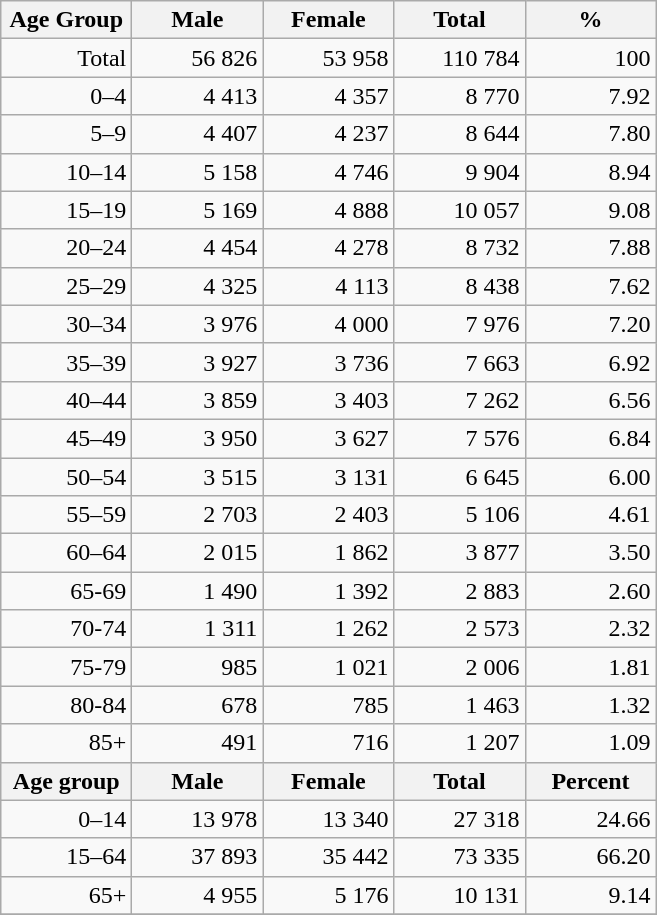<table class="wikitable">
<tr>
<th width="80pt">Age Group</th>
<th width="80pt">Male</th>
<th width="80pt">Female</th>
<th width="80pt">Total</th>
<th width="80pt">%</th>
</tr>
<tr>
<td align="right">Total</td>
<td align="right">56 826</td>
<td align="right">53 958</td>
<td align="right">110 784</td>
<td align="right">100</td>
</tr>
<tr>
<td align="right">0–4</td>
<td align="right">4 413</td>
<td align="right">4 357</td>
<td align="right">8 770</td>
<td align="right">7.92</td>
</tr>
<tr>
<td align="right">5–9</td>
<td align="right">4 407</td>
<td align="right">4 237</td>
<td align="right">8 644</td>
<td align="right">7.80</td>
</tr>
<tr>
<td align="right">10–14</td>
<td align="right">5 158</td>
<td align="right">4 746</td>
<td align="right">9 904</td>
<td align="right">8.94</td>
</tr>
<tr>
<td align="right">15–19</td>
<td align="right">5 169</td>
<td align="right">4 888</td>
<td align="right">10 057</td>
<td align="right">9.08</td>
</tr>
<tr>
<td align="right">20–24</td>
<td align="right">4 454</td>
<td align="right">4 278</td>
<td align="right">8 732</td>
<td align="right">7.88</td>
</tr>
<tr>
<td align="right">25–29</td>
<td align="right">4 325</td>
<td align="right">4 113</td>
<td align="right">8 438</td>
<td align="right">7.62</td>
</tr>
<tr>
<td align="right">30–34</td>
<td align="right">3 976</td>
<td align="right">4 000</td>
<td align="right">7 976</td>
<td align="right">7.20</td>
</tr>
<tr>
<td align="right">35–39</td>
<td align="right">3 927</td>
<td align="right">3 736</td>
<td align="right">7 663</td>
<td align="right">6.92</td>
</tr>
<tr>
<td align="right">40–44</td>
<td align="right">3 859</td>
<td align="right">3 403</td>
<td align="right">7 262</td>
<td align="right">6.56</td>
</tr>
<tr>
<td align="right">45–49</td>
<td align="right">3 950</td>
<td align="right">3 627</td>
<td align="right">7 576</td>
<td align="right">6.84</td>
</tr>
<tr>
<td align="right">50–54</td>
<td align="right">3 515</td>
<td align="right">3 131</td>
<td align="right">6 645</td>
<td align="right">6.00</td>
</tr>
<tr>
<td align="right">55–59</td>
<td align="right">2 703</td>
<td align="right">2 403</td>
<td align="right">5 106</td>
<td align="right">4.61</td>
</tr>
<tr>
<td align="right">60–64</td>
<td align="right">2 015</td>
<td align="right">1 862</td>
<td align="right">3 877</td>
<td align="right">3.50</td>
</tr>
<tr>
<td align="right">65-69</td>
<td align="right">1 490</td>
<td align="right">1 392</td>
<td align="right">2 883</td>
<td align="right">2.60</td>
</tr>
<tr>
<td align="right">70-74</td>
<td align="right">1 311</td>
<td align="right">1 262</td>
<td align="right">2 573</td>
<td align="right">2.32</td>
</tr>
<tr>
<td align="right">75-79</td>
<td align="right">985</td>
<td align="right">1 021</td>
<td align="right">2 006</td>
<td align="right">1.81</td>
</tr>
<tr>
<td align="right">80-84</td>
<td align="right">678</td>
<td align="right">785</td>
<td align="right">1 463</td>
<td align="right">1.32</td>
</tr>
<tr>
<td align="right">85+</td>
<td align="right">491</td>
<td align="right">716</td>
<td align="right">1 207</td>
<td align="right">1.09</td>
</tr>
<tr>
<th width="50">Age group</th>
<th width="80pt">Male</th>
<th width="80">Female</th>
<th width="80">Total</th>
<th width="50">Percent</th>
</tr>
<tr>
<td align="right">0–14</td>
<td align="right">13 978</td>
<td align="right">13 340</td>
<td align="right">27 318</td>
<td align="right">24.66</td>
</tr>
<tr>
<td align="right">15–64</td>
<td align="right">37 893</td>
<td align="right">35 442</td>
<td align="right">73 335</td>
<td align="right">66.20</td>
</tr>
<tr>
<td align="right">65+</td>
<td align="right">4 955</td>
<td align="right">5 176</td>
<td align="right">10 131</td>
<td align="right">9.14</td>
</tr>
<tr>
</tr>
</table>
